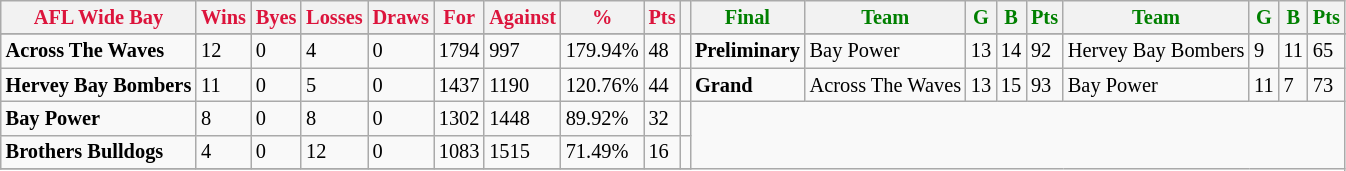<table style="font-size: 85%; text-align: left;" class="wikitable">
<tr>
<th style="color:crimson">AFL Wide Bay</th>
<th style="color:crimson">Wins</th>
<th style="color:crimson">Byes</th>
<th style="color:crimson">Losses</th>
<th style="color:crimson">Draws</th>
<th style="color:crimson">For</th>
<th style="color:crimson">Against</th>
<th style="color:crimson">%</th>
<th style="color:crimson">Pts</th>
<th></th>
<th style="color:green">Final</th>
<th style="color:green">Team</th>
<th style="color:green">G</th>
<th style="color:green">B</th>
<th style="color:green">Pts</th>
<th style="color:green">Team</th>
<th style="color:green">G</th>
<th style="color:green">B</th>
<th style="color:green">Pts</th>
</tr>
<tr>
</tr>
<tr>
</tr>
<tr>
<td><strong>	Across The Waves	</strong></td>
<td>12</td>
<td>0</td>
<td>4</td>
<td>0</td>
<td>1794</td>
<td>997</td>
<td>179.94%</td>
<td>48</td>
<td></td>
<td><strong>Preliminary</strong></td>
<td>Bay Power</td>
<td>13</td>
<td>14</td>
<td>92</td>
<td>Hervey Bay Bombers</td>
<td>9</td>
<td>11</td>
<td>65</td>
</tr>
<tr>
<td><strong>	Hervey Bay Bombers	</strong></td>
<td>11</td>
<td>0</td>
<td>5</td>
<td>0</td>
<td>1437</td>
<td>1190</td>
<td>120.76%</td>
<td>44</td>
<td></td>
<td><strong>Grand</strong></td>
<td>Across The Waves</td>
<td>13</td>
<td>15</td>
<td>93</td>
<td>Bay Power</td>
<td>11</td>
<td>7</td>
<td>73</td>
</tr>
<tr>
<td><strong>	Bay Power	</strong></td>
<td>8</td>
<td>0</td>
<td>8</td>
<td>0</td>
<td>1302</td>
<td>1448</td>
<td>89.92%</td>
<td>32</td>
<td></td>
</tr>
<tr>
<td><strong>	Brothers Bulldogs	</strong></td>
<td>4</td>
<td>0</td>
<td>12</td>
<td>0</td>
<td>1083</td>
<td>1515</td>
<td>71.49%</td>
<td>16</td>
<td></td>
</tr>
<tr>
</tr>
</table>
